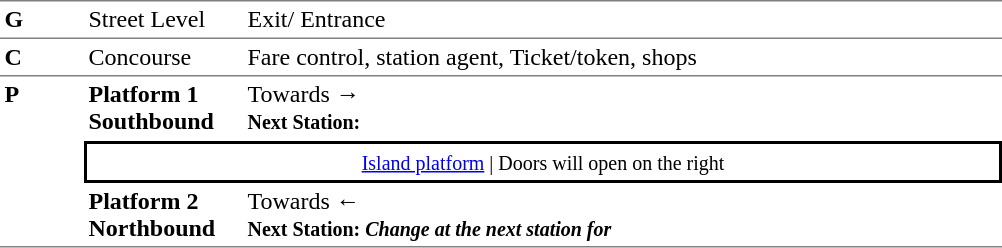<table table border=0 cellspacing=0 cellpadding=3>
<tr>
<td style="border-top:solid 1px grey;border-bottom:solid 1px grey;" width=50 valign=top><strong>G</strong></td>
<td style="border-top:solid 1px grey;border-bottom:solid 1px grey;" width=100 valign=top>Street Level</td>
<td style="border-top:solid 1px grey;border-bottom:solid 1px grey;" width=500 valign=top>Exit/ Entrance</td>
</tr>
<tr>
<td style="border-bottom:solid 1px grey;"><strong>C</strong></td>
<td style="border-bottom:solid 1px grey;">Concourse</td>
<td style="border-bottom:solid 1px grey;">Fare control, station agent, Ticket/token, shops</td>
</tr>
<tr>
<td style="border-bottom:solid 1px grey;" width=50 rowspan=3 valign=top><strong>P</strong></td>
<td style="border-bottom:solid 1px white;" width=100><span><strong>Platform 1</strong><br><strong>Southbound</strong></span></td>
<td style="border-bottom:solid 1px white;" width=500>Towards → <br><small><strong>Next Station:</strong> </small></td>
</tr>
<tr>
<td style="border-top:solid 2px black;border-right:solid 2px black;border-left:solid 2px black;border-bottom:solid 2px black;text-align:center;" colspan=2><small><a href='#'>Island platform</a> | Doors will open on the right </small></td>
</tr>
<tr>
<td style="border-bottom:solid 1px grey;" width=100><span><strong>Platform 2</strong><br><strong>Northbound</strong></span></td>
<td style="border-bottom:solid 1px grey;" width="500">Towards ← <br><small><strong>Next Station:</strong> </small> <small><strong><em>Change at the next station for <strong><em></small></td>
</tr>
</table>
